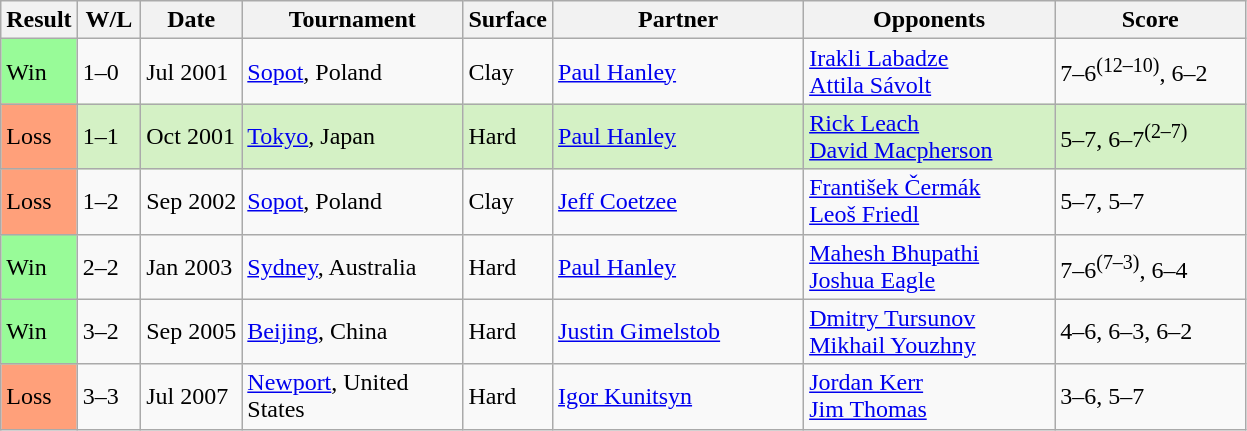<table class="sortable wikitable">
<tr>
<th style="width:40px">Result</th>
<th style="width:35px" class="unsortable">W/L</th>
<th style="width:60px">Date</th>
<th style="width:140px">Tournament</th>
<th style="width:50px">Surface</th>
<th style="width:160px">Partner</th>
<th style="width:160px">Opponents</th>
<th style="width:120px" class="unsortable">Score</th>
</tr>
<tr>
<td style="background:#98fb98;">Win</td>
<td>1–0</td>
<td>Jul 2001</td>
<td><a href='#'>Sopot</a>, Poland</td>
<td>Clay</td>
<td> <a href='#'>Paul Hanley</a></td>
<td> <a href='#'>Irakli Labadze</a><br> <a href='#'>Attila Sávolt</a></td>
<td>7–6<sup>(12–10)</sup>, 6–2</td>
</tr>
<tr style="background:#d4f1c5;">
<td style="background:#ffa07a;">Loss</td>
<td>1–1</td>
<td>Oct 2001</td>
<td><a href='#'>Tokyo</a>, Japan</td>
<td>Hard</td>
<td> <a href='#'>Paul Hanley</a></td>
<td> <a href='#'>Rick Leach</a><br> <a href='#'>David Macpherson</a></td>
<td>5–7, 6–7<sup>(2–7)</sup></td>
</tr>
<tr>
<td style="background:#ffa07a;">Loss</td>
<td>1–2</td>
<td>Sep 2002</td>
<td><a href='#'>Sopot</a>, Poland</td>
<td>Clay</td>
<td> <a href='#'>Jeff Coetzee</a></td>
<td> <a href='#'>František Čermák</a><br> <a href='#'>Leoš Friedl</a></td>
<td>5–7, 5–7</td>
</tr>
<tr>
<td style="background:#98fb98;">Win</td>
<td>2–2</td>
<td>Jan 2003</td>
<td><a href='#'>Sydney</a>, Australia</td>
<td>Hard</td>
<td> <a href='#'>Paul Hanley</a></td>
<td> <a href='#'>Mahesh Bhupathi</a><br> <a href='#'>Joshua Eagle</a></td>
<td>7–6<sup>(7–3)</sup>, 6–4</td>
</tr>
<tr>
<td style="background:#98fb98;">Win</td>
<td>3–2</td>
<td>Sep 2005</td>
<td><a href='#'>Beijing</a>, China</td>
<td>Hard</td>
<td> <a href='#'>Justin Gimelstob</a></td>
<td> <a href='#'>Dmitry Tursunov</a><br> <a href='#'>Mikhail Youzhny</a></td>
<td>4–6, 6–3, 6–2</td>
</tr>
<tr>
<td style="background:#ffa07a;">Loss</td>
<td>3–3</td>
<td>Jul 2007</td>
<td><a href='#'>Newport</a>, United States</td>
<td>Hard</td>
<td> <a href='#'>Igor Kunitsyn</a></td>
<td> <a href='#'>Jordan Kerr</a><br> <a href='#'>Jim Thomas</a></td>
<td>3–6, 5–7</td>
</tr>
</table>
